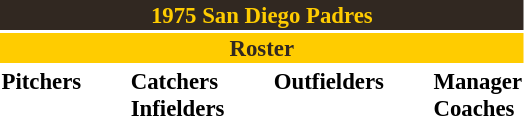<table class="toccolours" style="font-size: 95%;">
<tr>
<th colspan="10" style="background-color: #312821; color: #FFCC00; text-align: center;">1975 San Diego Padres</th>
</tr>
<tr>
<td colspan="10" style="background-color: #FFCC00; color: #312821; text-align: center;"><strong>Roster</strong></td>
</tr>
<tr>
<td valign="top"><strong>Pitchers</strong><br>












</td>
<td width="25px"></td>
<td valign="top"><strong>Catchers</strong><br>



<strong>Infielders</strong>










</td>
<td width="25px"></td>
<td valign="top"><strong>Outfielders</strong><br>







</td>
<td width="25px"></td>
<td valign="top"><strong>Manager</strong><br>
<strong>Coaches</strong>



</td>
</tr>
</table>
